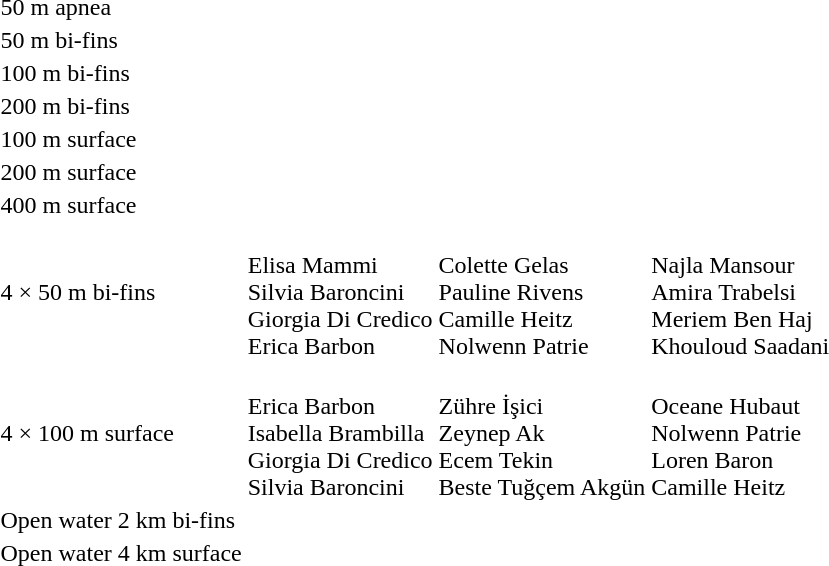<table>
<tr>
<td>50 m apnea</td>
<td></td>
<td></td>
<td></td>
</tr>
<tr>
<td>50 m bi-fins</td>
<td></td>
<td></td>
<td></td>
</tr>
<tr>
<td>100 m bi-fins</td>
<td></td>
<td></td>
<td></td>
</tr>
<tr>
<td>200 m bi-fins</td>
<td></td>
<td></td>
<td></td>
</tr>
<tr>
<td>100 m surface</td>
<td></td>
<td></td>
<td></td>
</tr>
<tr>
<td>200 m surface</td>
<td></td>
<td></td>
<td></td>
</tr>
<tr>
<td>400 m surface</td>
<td></td>
<td></td>
<td></td>
</tr>
<tr>
<td>4 × 50 m bi-fins</td>
<td><br>Elisa Mammi<br>Silvia Baroncini<br>Giorgia Di Credico<br>Erica Barbon</td>
<td><br>Colette Gelas<br>Pauline Rivens<br>Camille Heitz<br>Nolwenn Patrie</td>
<td nowrap><br>Najla Mansour<br>Amira Trabelsi<br>Meriem Ben Haj<br>Khouloud Saadani</td>
</tr>
<tr>
<td>4 × 100 m surface</td>
<td nowrap><br>Erica Barbon<br>Isabella Brambilla<br>Giorgia Di Credico<br>Silvia Baroncini</td>
<td nowrap><br>Zühre İşici<br>Zeynep Ak<br>Ecem Tekin<br>Beste Tuğçem Akgün</td>
<td><br>Oceane Hubaut<br>Nolwenn Patrie<br>Loren Baron<br>Camille Heitz</td>
</tr>
<tr>
<td>Open water 2 km bi-fins</td>
<td></td>
<td></td>
<td></td>
</tr>
<tr>
<td>Open water 4 km surface</td>
<td></td>
<td></td>
<td></td>
</tr>
</table>
